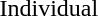<table>
<tr>
<td rowspan=2>Individual</td>
<td rowspan=2></td>
<td rowspan=2></td>
<td></td>
</tr>
<tr>
<td></td>
</tr>
</table>
